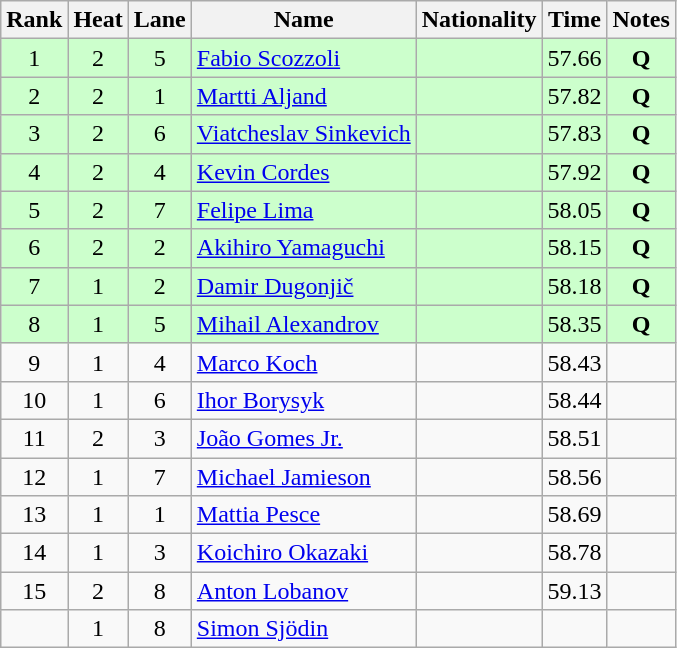<table class="wikitable sortable" style="text-align:center">
<tr>
<th>Rank</th>
<th>Heat</th>
<th>Lane</th>
<th>Name</th>
<th>Nationality</th>
<th>Time</th>
<th>Notes</th>
</tr>
<tr bgcolor=ccffcc>
<td>1</td>
<td>2</td>
<td>5</td>
<td align=left><a href='#'>Fabio Scozzoli</a></td>
<td align=left></td>
<td>57.66</td>
<td><strong>Q</strong></td>
</tr>
<tr bgcolor=ccffcc>
<td>2</td>
<td>2</td>
<td>1</td>
<td align=left><a href='#'>Martti Aljand</a></td>
<td align=left></td>
<td>57.82</td>
<td><strong>Q</strong></td>
</tr>
<tr bgcolor=ccffcc>
<td>3</td>
<td>2</td>
<td>6</td>
<td align=left><a href='#'>Viatcheslav Sinkevich</a></td>
<td align=left></td>
<td>57.83</td>
<td><strong>Q</strong></td>
</tr>
<tr bgcolor=ccffcc>
<td>4</td>
<td>2</td>
<td>4</td>
<td align=left><a href='#'>Kevin Cordes</a></td>
<td align=left></td>
<td>57.92</td>
<td><strong>Q</strong></td>
</tr>
<tr bgcolor=ccffcc>
<td>5</td>
<td>2</td>
<td>7</td>
<td align=left><a href='#'>Felipe Lima</a></td>
<td align=left></td>
<td>58.05</td>
<td><strong>Q</strong></td>
</tr>
<tr bgcolor=ccffcc>
<td>6</td>
<td>2</td>
<td>2</td>
<td align=left><a href='#'>Akihiro Yamaguchi</a></td>
<td align=left></td>
<td>58.15</td>
<td><strong>Q</strong></td>
</tr>
<tr bgcolor=ccffcc>
<td>7</td>
<td>1</td>
<td>2</td>
<td align=left><a href='#'>Damir Dugonjič</a></td>
<td align=left></td>
<td>58.18</td>
<td><strong>Q</strong></td>
</tr>
<tr bgcolor=ccffcc>
<td>8</td>
<td>1</td>
<td>5</td>
<td align=left><a href='#'>Mihail Alexandrov</a></td>
<td align=left></td>
<td>58.35</td>
<td><strong>Q</strong></td>
</tr>
<tr>
<td>9</td>
<td>1</td>
<td>4</td>
<td align=left><a href='#'>Marco Koch</a></td>
<td align=left></td>
<td>58.43</td>
<td></td>
</tr>
<tr>
<td>10</td>
<td>1</td>
<td>6</td>
<td align=left><a href='#'>Ihor Borysyk</a></td>
<td align=left></td>
<td>58.44</td>
<td></td>
</tr>
<tr>
<td>11</td>
<td>2</td>
<td>3</td>
<td align=left><a href='#'>João Gomes Jr.</a></td>
<td align=left></td>
<td>58.51</td>
<td></td>
</tr>
<tr>
<td>12</td>
<td>1</td>
<td>7</td>
<td align=left><a href='#'>Michael Jamieson</a></td>
<td align=left></td>
<td>58.56</td>
<td></td>
</tr>
<tr>
<td>13</td>
<td>1</td>
<td>1</td>
<td align=left><a href='#'>Mattia Pesce</a></td>
<td align=left></td>
<td>58.69</td>
<td></td>
</tr>
<tr>
<td>14</td>
<td>1</td>
<td>3</td>
<td align=left><a href='#'>Koichiro Okazaki</a></td>
<td align=left></td>
<td>58.78</td>
<td></td>
</tr>
<tr>
<td>15</td>
<td>2</td>
<td>8</td>
<td align=left><a href='#'>Anton Lobanov</a></td>
<td align=left></td>
<td>59.13</td>
<td></td>
</tr>
<tr>
<td></td>
<td>1</td>
<td>8</td>
<td align=left><a href='#'>Simon Sjödin</a></td>
<td align=left></td>
<td></td>
<td></td>
</tr>
</table>
